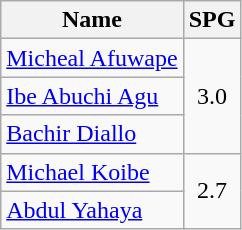<table class="wikitable">
<tr>
<th>Name</th>
<th>SPG</th>
</tr>
<tr>
<td> <a href='#'>Micheal Afuwape</a></td>
<td align=center rowspan=3>3.0</td>
</tr>
<tr>
<td> <a href='#'>Ibe Abuchi Agu</a></td>
</tr>
<tr>
<td> <a href='#'>Bachir Diallo</a></td>
</tr>
<tr>
<td> <a href='#'>Michael Koibe</a></td>
<td align=center rowspan=2>2.7</td>
</tr>
<tr>
<td> <a href='#'>Abdul Yahaya</a></td>
</tr>
</table>
